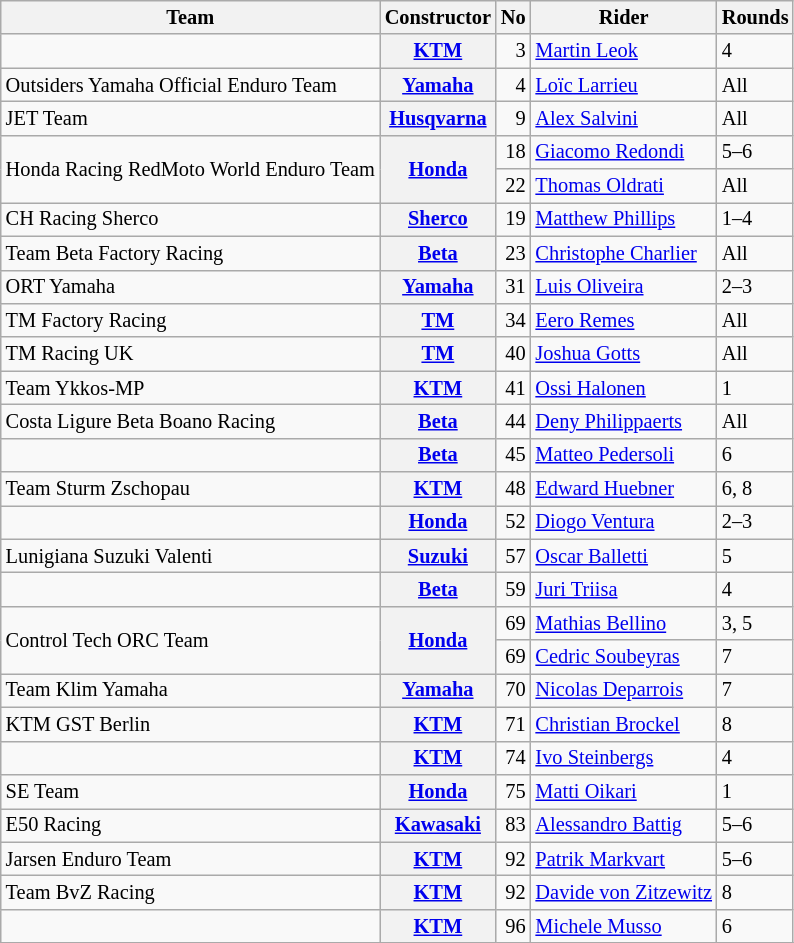<table class="wikitable" style="font-size: 85%;">
<tr>
<th>Team</th>
<th>Constructor</th>
<th>No</th>
<th>Rider</th>
<th>Rounds</th>
</tr>
<tr>
<td></td>
<th><a href='#'>KTM</a></th>
<td align="right">3</td>
<td> <a href='#'>Martin Leok</a></td>
<td>4</td>
</tr>
<tr>
<td>Outsiders Yamaha Official Enduro Team</td>
<th><a href='#'>Yamaha</a></th>
<td align="right">4</td>
<td> <a href='#'>Loïc Larrieu</a></td>
<td>All</td>
</tr>
<tr>
<td>JET Team</td>
<th><a href='#'>Husqvarna</a></th>
<td align="right">9</td>
<td> <a href='#'>Alex Salvini</a></td>
<td>All</td>
</tr>
<tr>
<td rowspan=2>Honda Racing RedMoto World Enduro Team</td>
<th rowspan=2><a href='#'>Honda</a></th>
<td align="right">18</td>
<td> <a href='#'>Giacomo Redondi</a></td>
<td>5–6</td>
</tr>
<tr>
<td align="right">22</td>
<td> <a href='#'>Thomas Oldrati</a></td>
<td>All</td>
</tr>
<tr>
<td>CH Racing Sherco</td>
<th><a href='#'>Sherco</a></th>
<td align="right">19</td>
<td> <a href='#'>Matthew Phillips</a></td>
<td>1–4</td>
</tr>
<tr>
<td>Team Beta Factory Racing</td>
<th><a href='#'>Beta</a></th>
<td align="right">23</td>
<td> <a href='#'>Christophe Charlier</a></td>
<td>All</td>
</tr>
<tr>
<td>ORT Yamaha</td>
<th><a href='#'>Yamaha</a></th>
<td align="right">31</td>
<td> <a href='#'>Luis Oliveira</a></td>
<td>2–3</td>
</tr>
<tr>
<td>TM Factory Racing</td>
<th><a href='#'>TM</a></th>
<td align="right">34</td>
<td> <a href='#'>Eero Remes</a></td>
<td>All</td>
</tr>
<tr>
<td>TM Racing UK</td>
<th><a href='#'>TM</a></th>
<td align="right">40</td>
<td> <a href='#'>Joshua Gotts</a></td>
<td>All</td>
</tr>
<tr>
<td>Team Ykkos-MP</td>
<th><a href='#'>KTM</a></th>
<td align="right">41</td>
<td> <a href='#'>Ossi Halonen</a></td>
<td>1</td>
</tr>
<tr>
<td>Costa Ligure Beta Boano Racing</td>
<th><a href='#'>Beta</a></th>
<td align="right">44</td>
<td> <a href='#'>Deny Philippaerts</a></td>
<td>All</td>
</tr>
<tr>
<td></td>
<th><a href='#'>Beta</a></th>
<td align="right">45</td>
<td> <a href='#'>Matteo Pedersoli</a></td>
<td>6</td>
</tr>
<tr>
<td>Team Sturm Zschopau</td>
<th><a href='#'>KTM</a></th>
<td align="right">48</td>
<td> <a href='#'>Edward Huebner</a></td>
<td>6, 8</td>
</tr>
<tr>
<td></td>
<th><a href='#'>Honda</a></th>
<td align="right">52</td>
<td> <a href='#'>Diogo Ventura</a></td>
<td>2–3</td>
</tr>
<tr>
<td>Lunigiana Suzuki Valenti</td>
<th><a href='#'>Suzuki</a></th>
<td align="right">57</td>
<td> <a href='#'>Oscar Balletti</a></td>
<td>5</td>
</tr>
<tr>
<td></td>
<th><a href='#'>Beta</a></th>
<td align="right">59</td>
<td> <a href='#'>Juri Triisa</a></td>
<td>4</td>
</tr>
<tr>
<td rowspan=2>Control Tech ORC Team</td>
<th rowspan=2><a href='#'>Honda</a></th>
<td align="right">69</td>
<td> <a href='#'>Mathias Bellino</a></td>
<td>3, 5</td>
</tr>
<tr>
<td align="right">69</td>
<td> <a href='#'>Cedric Soubeyras</a></td>
<td>7</td>
</tr>
<tr>
<td>Team Klim Yamaha</td>
<th><a href='#'>Yamaha</a></th>
<td align="right">70</td>
<td> <a href='#'>Nicolas Deparrois</a></td>
<td>7</td>
</tr>
<tr>
<td>KTM GST Berlin</td>
<th><a href='#'>KTM</a></th>
<td align="right">71</td>
<td> <a href='#'>Christian Brockel</a></td>
<td>8</td>
</tr>
<tr>
<td></td>
<th><a href='#'>KTM</a></th>
<td align="right">74</td>
<td> <a href='#'>Ivo Steinbergs</a></td>
<td>4</td>
</tr>
<tr>
<td>SE Team</td>
<th><a href='#'>Honda</a></th>
<td align="right">75</td>
<td> <a href='#'>Matti Oikari</a></td>
<td>1</td>
</tr>
<tr>
<td>E50 Racing</td>
<th><a href='#'>Kawasaki</a></th>
<td align="right">83</td>
<td> <a href='#'>Alessandro Battig</a></td>
<td>5–6</td>
</tr>
<tr>
<td>Jarsen Enduro Team</td>
<th><a href='#'>KTM</a></th>
<td align="right">92</td>
<td> <a href='#'>Patrik Markvart</a></td>
<td>5–6</td>
</tr>
<tr>
<td>Team BvZ Racing</td>
<th><a href='#'>KTM</a></th>
<td align="right">92</td>
<td> <a href='#'>Davide von Zitzewitz</a></td>
<td>8</td>
</tr>
<tr>
<td></td>
<th><a href='#'>KTM</a></th>
<td align="right">96</td>
<td> <a href='#'>Michele Musso</a></td>
<td>6</td>
</tr>
<tr>
</tr>
</table>
